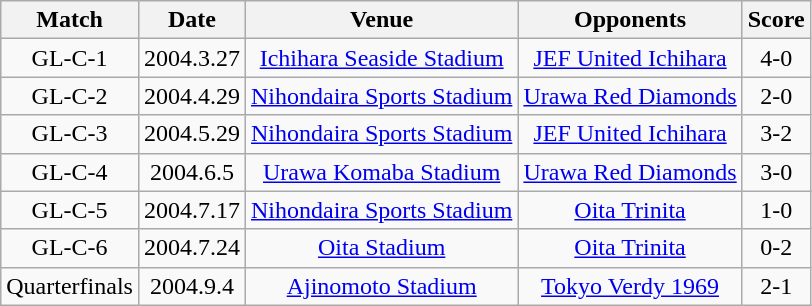<table class="wikitable" style="text-align:center;">
<tr>
<th>Match</th>
<th>Date</th>
<th>Venue</th>
<th>Opponents</th>
<th>Score</th>
</tr>
<tr>
<td>GL-C-1</td>
<td>2004.3.27</td>
<td><a href='#'>Ichihara Seaside Stadium</a></td>
<td><a href='#'>JEF United Ichihara</a></td>
<td>4-0</td>
</tr>
<tr>
<td>GL-C-2</td>
<td>2004.4.29</td>
<td><a href='#'>Nihondaira Sports Stadium</a></td>
<td><a href='#'>Urawa Red Diamonds</a></td>
<td>2-0</td>
</tr>
<tr>
<td>GL-C-3</td>
<td>2004.5.29</td>
<td><a href='#'>Nihondaira Sports Stadium</a></td>
<td><a href='#'>JEF United Ichihara</a></td>
<td>3-2</td>
</tr>
<tr>
<td>GL-C-4</td>
<td>2004.6.5</td>
<td><a href='#'>Urawa Komaba Stadium</a></td>
<td><a href='#'>Urawa Red Diamonds</a></td>
<td>3-0</td>
</tr>
<tr>
<td>GL-C-5</td>
<td>2004.7.17</td>
<td><a href='#'>Nihondaira Sports Stadium</a></td>
<td><a href='#'>Oita Trinita</a></td>
<td>1-0</td>
</tr>
<tr>
<td>GL-C-6</td>
<td>2004.7.24</td>
<td><a href='#'>Oita Stadium</a></td>
<td><a href='#'>Oita Trinita</a></td>
<td>0-2</td>
</tr>
<tr>
<td>Quarterfinals</td>
<td>2004.9.4</td>
<td><a href='#'>Ajinomoto Stadium</a></td>
<td><a href='#'>Tokyo Verdy 1969</a></td>
<td>2-1</td>
</tr>
</table>
